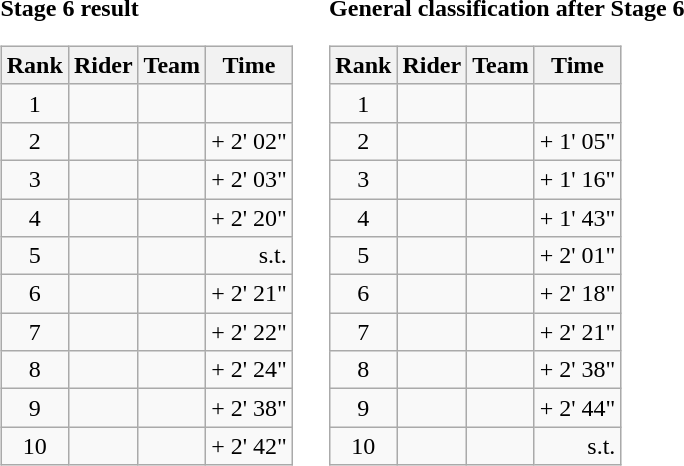<table>
<tr>
<td><strong>Stage 6 result</strong><br><table class="wikitable">
<tr>
<th scope="col">Rank</th>
<th scope="col">Rider</th>
<th scope="col">Team</th>
<th scope="col">Time</th>
</tr>
<tr>
<td style="text-align:center;">1</td>
<td></td>
<td></td>
<td style="text-align:right;"></td>
</tr>
<tr>
<td style="text-align:center;">2</td>
<td></td>
<td></td>
<td style="text-align:right;">+ 2' 02"</td>
</tr>
<tr>
<td style="text-align:center;">3</td>
<td></td>
<td></td>
<td style="text-align:right;">+ 2' 03"</td>
</tr>
<tr>
<td style="text-align:center;">4</td>
<td></td>
<td></td>
<td style="text-align:right;">+ 2' 20"</td>
</tr>
<tr>
<td style="text-align:center;">5</td>
<td></td>
<td></td>
<td style="text-align:right;">s.t.</td>
</tr>
<tr>
<td style="text-align:center;">6</td>
<td></td>
<td></td>
<td style="text-align:right;">+ 2' 21"</td>
</tr>
<tr>
<td style="text-align:center;">7</td>
<td></td>
<td></td>
<td style="text-align:right;">+ 2' 22"</td>
</tr>
<tr>
<td style="text-align:center;">8</td>
<td></td>
<td></td>
<td style="text-align:right;">+ 2' 24"</td>
</tr>
<tr>
<td style="text-align:center;">9</td>
<td></td>
<td></td>
<td style="text-align:right;">+ 2' 38"</td>
</tr>
<tr>
<td style="text-align:center;">10</td>
<td></td>
<td></td>
<td style="text-align:right;">+ 2' 42"</td>
</tr>
</table>
</td>
<td></td>
<td><strong>General classification after Stage 6</strong><br><table class="wikitable">
<tr>
<th scope="col">Rank</th>
<th scope="col">Rider</th>
<th scope="col">Team</th>
<th scope="col">Time</th>
</tr>
<tr>
<td style="text-align:center;">1</td>
<td></td>
<td></td>
<td style="text-align:right;"></td>
</tr>
<tr>
<td style="text-align:center;">2</td>
<td></td>
<td></td>
<td style="text-align:right;">+ 1' 05"</td>
</tr>
<tr>
<td style="text-align:center;">3</td>
<td></td>
<td></td>
<td style="text-align:right;">+ 1' 16"</td>
</tr>
<tr>
<td style="text-align:center;">4</td>
<td></td>
<td></td>
<td style="text-align:right;">+ 1' 43"</td>
</tr>
<tr>
<td style="text-align:center;">5</td>
<td></td>
<td></td>
<td style="text-align:right;">+ 2' 01"</td>
</tr>
<tr>
<td style="text-align:center;">6</td>
<td></td>
<td></td>
<td style="text-align:right;">+ 2' 18"</td>
</tr>
<tr>
<td style="text-align:center;">7</td>
<td></td>
<td></td>
<td style="text-align:right;">+ 2' 21"</td>
</tr>
<tr>
<td style="text-align:center;">8</td>
<td></td>
<td></td>
<td style="text-align:right;">+ 2' 38"</td>
</tr>
<tr>
<td style="text-align:center;">9</td>
<td></td>
<td></td>
<td style="text-align:right;">+ 2' 44"</td>
</tr>
<tr>
<td style="text-align:center;">10</td>
<td></td>
<td></td>
<td style="text-align:right;">s.t.</td>
</tr>
</table>
</td>
</tr>
</table>
